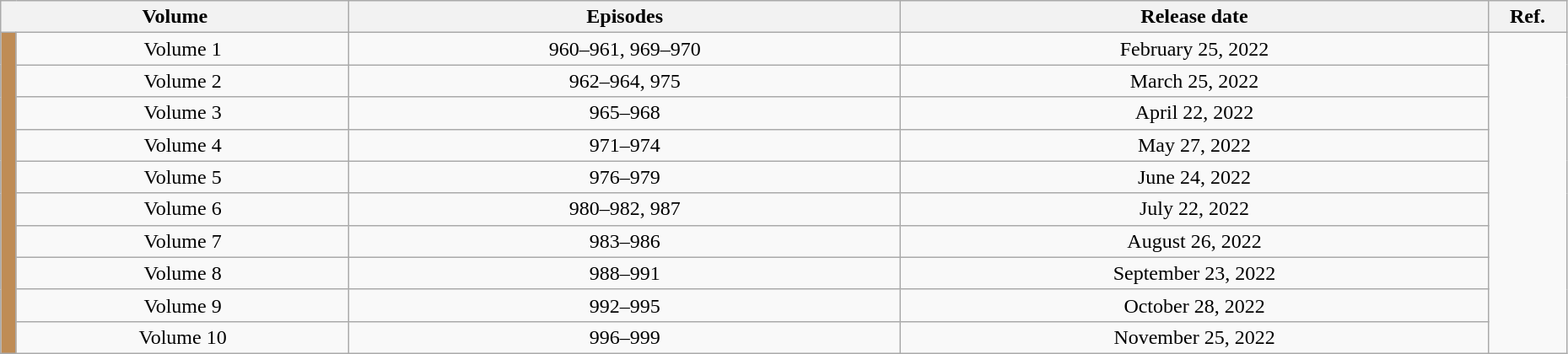<table class="wikitable" style="text-align: center; width: 98%;">
<tr>
<th colspan="2" scope="column">Volume</th>
<th scope="column">Episodes</th>
<th scope="column">Release date</th>
<th scope="column" width="5%">Ref.</th>
</tr>
<tr>
<td rowspan="10" width="1%" style="background: #BF8C55;"></td>
<td>Volume 1</td>
<td>960–961, 969–970</td>
<td>February 25, 2022</td>
<td rowspan="10"></td>
</tr>
<tr>
<td>Volume 2</td>
<td>962–964, 975</td>
<td>March 25, 2022</td>
</tr>
<tr>
<td>Volume 3</td>
<td>965–968</td>
<td>April 22, 2022</td>
</tr>
<tr>
<td>Volume 4</td>
<td>971–974</td>
<td>May 27, 2022</td>
</tr>
<tr>
<td>Volume 5</td>
<td>976–979</td>
<td>June 24, 2022</td>
</tr>
<tr>
<td>Volume 6</td>
<td>980–982, 987</td>
<td>July 22, 2022</td>
</tr>
<tr>
<td>Volume 7</td>
<td>983–986</td>
<td>August 26, 2022</td>
</tr>
<tr>
<td>Volume 8</td>
<td>988–991</td>
<td>September 23, 2022</td>
</tr>
<tr>
<td>Volume 9</td>
<td>992–995</td>
<td>October 28, 2022</td>
</tr>
<tr>
<td>Volume 10</td>
<td>996–999</td>
<td>November 25, 2022</td>
</tr>
</table>
